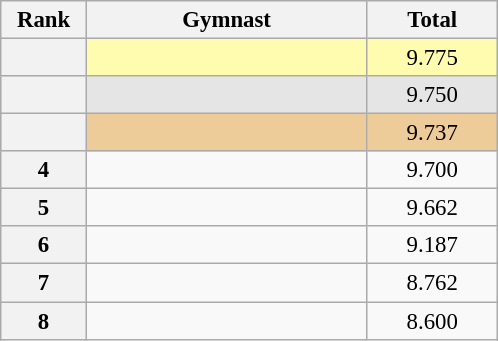<table class="wikitable sortable" style="text-align:center; font-size:95%">
<tr>
<th scope="col" style="width:50px;">Rank</th>
<th scope="col" style="width:180px;">Gymnast</th>
<th scope="col" style="width:80px;">Total</th>
</tr>
<tr style="background:#fffcaf;">
<th scope=row style="text-align:center"></th>
<td style="text-align:left;"></td>
<td>9.775</td>
</tr>
<tr style="background:#e5e5e5;">
<th scope=row style="text-align:center"></th>
<td style="text-align:left;"></td>
<td>9.750</td>
</tr>
<tr style="background:#ec9;">
<th scope=row style="text-align:center"></th>
<td style="text-align:left;"></td>
<td>9.737</td>
</tr>
<tr>
<th scope=row style="text-align:center">4</th>
<td style="text-align:left;"></td>
<td>9.700</td>
</tr>
<tr>
<th scope=row style="text-align:center">5</th>
<td style="text-align:left;"></td>
<td>9.662</td>
</tr>
<tr>
<th scope=row style="text-align:center">6</th>
<td style="text-align:left;"></td>
<td>9.187</td>
</tr>
<tr>
<th scope=row style="text-align:center">7</th>
<td style="text-align:left;"></td>
<td>8.762</td>
</tr>
<tr>
<th scope=row style="text-align:center">8</th>
<td style="text-align:left;"></td>
<td>8.600</td>
</tr>
</table>
